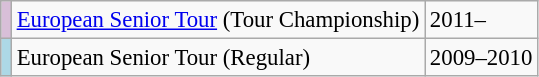<table class="wikitable" style="font-size:95%">
<tr>
<td style="background:thistle"></td>
<td><a href='#'>European Senior Tour</a> (Tour Championship)</td>
<td>2011–</td>
</tr>
<tr>
<td style="background:lightblue"></td>
<td>European Senior Tour (Regular)</td>
<td>2009–2010</td>
</tr>
</table>
